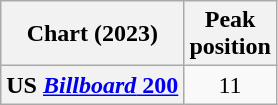<table class="wikitable plainrowheaders" style="text-align:center">
<tr>
<th scope="col">Chart (2023)</th>
<th scope="col">Peak<br>position</th>
</tr>
<tr>
<th scope="row">US <a href='#'><em>Billboard</em> 200</a></th>
<td>11</td>
</tr>
</table>
